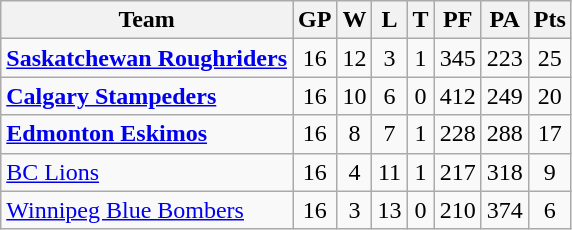<table class="wikitable" valign="top">
<tr>
<th>Team</th>
<th>GP</th>
<th>W</th>
<th>L</th>
<th>T</th>
<th>PF</th>
<th>PA</th>
<th>Pts</th>
</tr>
<tr align="center">
<td align="left"><strong><a href='#'>Saskatchewan Roughriders</a></strong></td>
<td>16</td>
<td>12</td>
<td>3</td>
<td>1</td>
<td>345</td>
<td>223</td>
<td>25</td>
</tr>
<tr align="center">
<td align="left"><strong><a href='#'>Calgary Stampeders</a></strong></td>
<td>16</td>
<td>10</td>
<td>6</td>
<td>0</td>
<td>412</td>
<td>249</td>
<td>20</td>
</tr>
<tr align="center">
<td align="left"><strong><a href='#'>Edmonton Eskimos</a></strong></td>
<td>16</td>
<td>8</td>
<td>7</td>
<td>1</td>
<td>228</td>
<td>288</td>
<td>17</td>
</tr>
<tr align="center">
<td align="left"><a href='#'>BC Lions</a></td>
<td>16</td>
<td>4</td>
<td>11</td>
<td>1</td>
<td>217</td>
<td>318</td>
<td>9</td>
</tr>
<tr align="center">
<td align="left"><a href='#'>Winnipeg Blue Bombers</a></td>
<td>16</td>
<td>3</td>
<td>13</td>
<td>0</td>
<td>210</td>
<td>374</td>
<td>6</td>
</tr>
</table>
